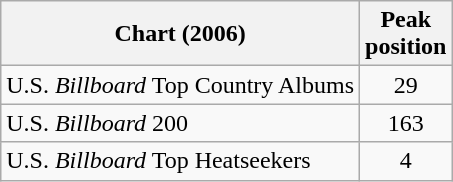<table class="wikitable sortable">
<tr>
<th align="left">Chart (2006)</th>
<th align="center">Peak<br>position</th>
</tr>
<tr>
<td align="left">U.S. <em>Billboard</em> Top Country Albums</td>
<td align="center">29</td>
</tr>
<tr>
<td align="left">U.S. <em>Billboard</em> 200</td>
<td align="center">163</td>
</tr>
<tr>
<td align="left">U.S. <em>Billboard</em> Top Heatseekers</td>
<td align="center">4</td>
</tr>
</table>
